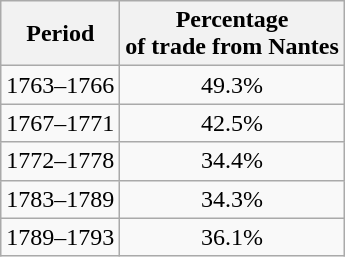<table class="wikitable centre" style="text-align: center; margin-bottom: 10px;">
<tr>
<th>Period</th>
<th>Percentage<br> of trade from Nantes<br></th>
</tr>
<tr>
<td>1763–1766</td>
<td>49.3%</td>
</tr>
<tr>
<td>1767–1771</td>
<td>42.5%</td>
</tr>
<tr>
<td>1772–1778</td>
<td>34.4%</td>
</tr>
<tr>
<td>1783–1789</td>
<td>34.3%</td>
</tr>
<tr>
<td>1789–1793</td>
<td>36.1%</td>
</tr>
</table>
